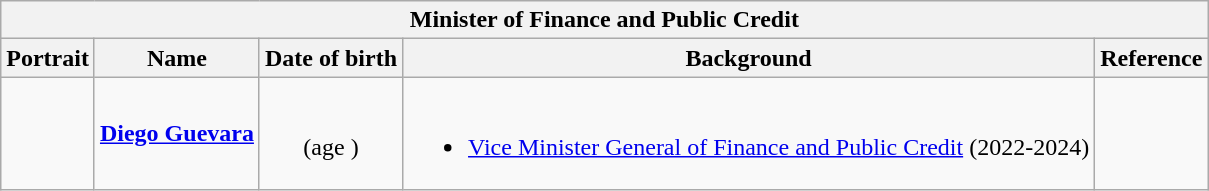<table class="wikitable collapsible" style="text-align:center;">
<tr>
<th colspan="5">Minister of Finance and Public Credit</th>
</tr>
<tr>
<th>Portrait</th>
<th>Name</th>
<th>Date of birth</th>
<th>Background</th>
<th>Reference</th>
</tr>
<tr>
<td></td>
<td><strong><a href='#'>Diego Guevara</a></strong></td>
<td><br>(age )</td>
<td><br><ul><li><a href='#'>Vice Minister General of Finance and Public Credit</a> (2022-2024)</li></ul></td>
<td></td>
</tr>
</table>
